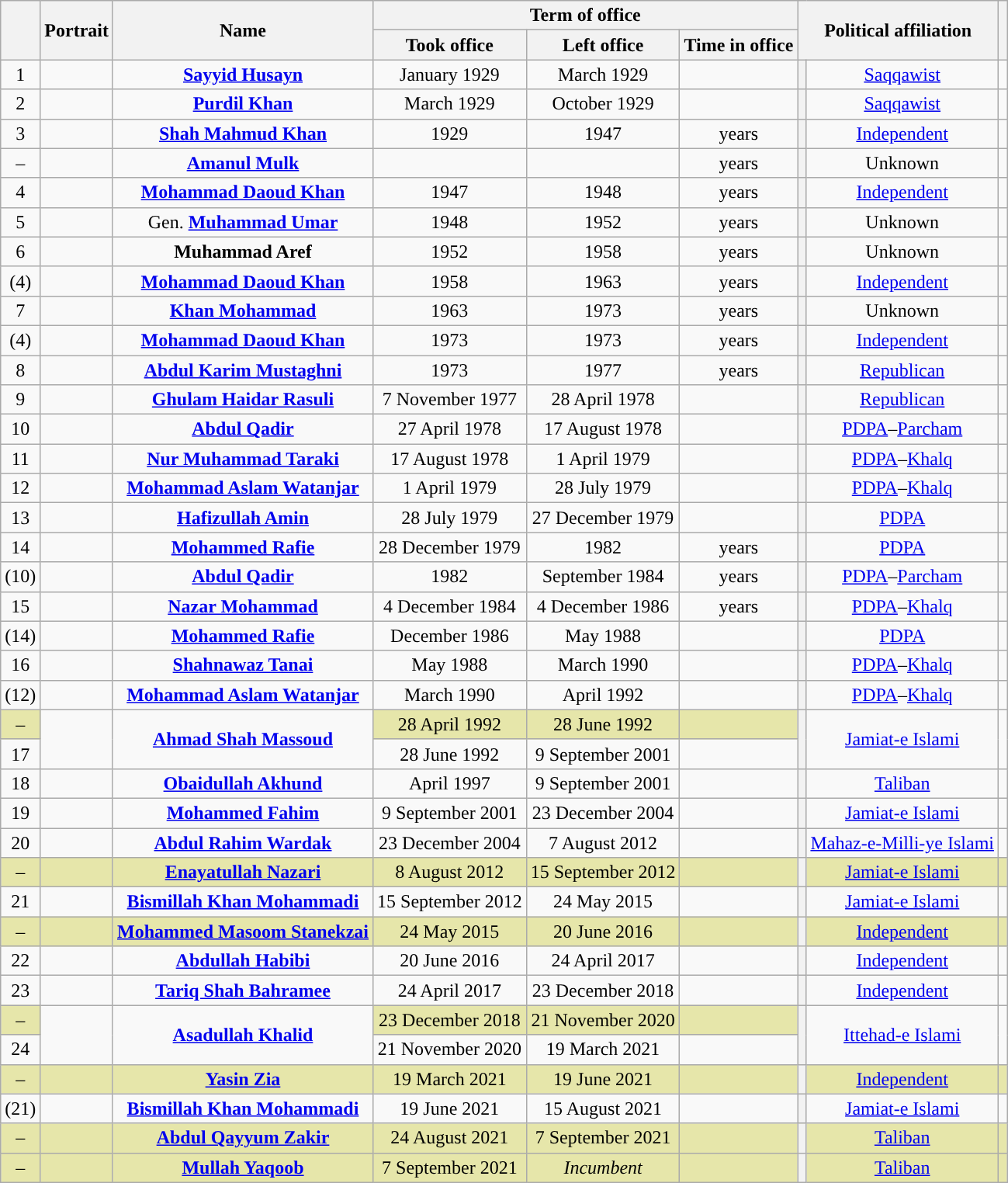<table class="wikitable" style="text-align:center">
<tr>
<th rowspan=2></th>
<th rowspan=2>Portrait</th>
<th rowspan=2>Name<br></th>
<th colspan=3>Term of office</th>
<th colspan=2 rowspan=2>Political affiliation</th>
<th rowspan=2></th>
</tr>
<tr>
<th>Took office</th>
<th>Left office</th>
<th>Time in office</th>
</tr>
<tr>
<td>1</td>
<td></td>
<td><strong><a href='#'>Sayyid Husayn</a></strong><br></td>
<td>January 1929</td>
<td>March 1929</td>
<td></td>
<th style="background:"></th>
<td><a href='#'>Saqqawist</a></td>
<td></td>
</tr>
<tr>
<td>2</td>
<td></td>
<td><strong><a href='#'>Purdil Khan</a></strong><br></td>
<td>March 1929</td>
<td>October 1929</td>
<td></td>
<th style="background:"></th>
<td><a href='#'>Saqqawist</a></td>
<td></td>
</tr>
<tr>
<td>3</td>
<td></td>
<td><strong><a href='#'>Shah Mahmud Khan</a></strong><br></td>
<td>1929</td>
<td>1947</td>
<td> years</td>
<th style="background:"></th>
<td><a href='#'>Independent</a></td>
<td></td>
</tr>
<tr>
<td>–</td>
<td></td>
<td><strong><a href='#'>Amanul Mulk</a></strong><br></td>
<td></td>
<td></td>
<td> years</td>
<th style="background:"></th>
<td>Unknown</td>
<td></td>
</tr>
<tr>
<td>4</td>
<td></td>
<td><strong><a href='#'>Mohammad Daoud Khan</a></strong><br></td>
<td>1947</td>
<td>1948</td>
<td> years</td>
<th style="background:"></th>
<td><a href='#'>Independent</a></td>
<td></td>
</tr>
<tr>
<td>5</td>
<td></td>
<td>Gen. <strong><a href='#'>Muhammad Umar</a></strong><br></td>
<td>1948</td>
<td>1952</td>
<td> years</td>
<th style="background:"></th>
<td>Unknown</td>
<td></td>
</tr>
<tr>
<td>6</td>
<td></td>
<td><strong>Muhammad Aref</strong></td>
<td>1952</td>
<td>1958</td>
<td> years</td>
<th style="background:"></th>
<td>Unknown</td>
<td></td>
</tr>
<tr>
<td>(4)</td>
<td></td>
<td><strong><a href='#'>Mohammad Daoud Khan</a></strong><br></td>
<td>1958</td>
<td>1963</td>
<td> years</td>
<th style="background:"></th>
<td><a href='#'>Independent</a></td>
<td></td>
</tr>
<tr>
<td>7</td>
<td></td>
<td><strong><a href='#'>Khan Mohammad</a></strong><br></td>
<td>1963</td>
<td>1973</td>
<td> years</td>
<th style="background:"></th>
<td>Unknown</td>
<td></td>
</tr>
<tr>
<td>(4)</td>
<td></td>
<td><strong><a href='#'>Mohammad Daoud Khan</a></strong><br></td>
<td>1973</td>
<td>1973</td>
<td> years</td>
<th style="background:"></th>
<td><a href='#'>Independent</a></td>
<td></td>
</tr>
<tr>
<td>8</td>
<td></td>
<td><strong><a href='#'>Abdul Karim Mustaghni</a></strong><br></td>
<td>1973</td>
<td>1977</td>
<td> years</td>
<th style="background:"></th>
<td><a href='#'>Republican</a><br></td>
<td></td>
</tr>
<tr>
<td>9</td>
<td></td>
<td><strong><a href='#'>Ghulam Haidar Rasuli</a></strong><br></td>
<td>7 November 1977</td>
<td>28 April 1978</td>
<td></td>
<th style="background:"></th>
<td><a href='#'>Republican</a></td>
<td></td>
</tr>
<tr>
<td>10</td>
<td></td>
<td><strong><a href='#'>Abdul Qadir</a></strong><br></td>
<td>27 April 1978</td>
<td>17 August 1978</td>
<td></td>
<th style="background:"></th>
<td><a href='#'>PDPA</a>–<a href='#'>Parcham</a></td>
<td></td>
</tr>
<tr>
<td>11</td>
<td></td>
<td><strong><a href='#'>Nur Muhammad Taraki</a></strong><br></td>
<td>17 August 1978</td>
<td>1 April 1979</td>
<td></td>
<th style="background:"></th>
<td><a href='#'>PDPA</a>–<a href='#'>Khalq</a></td>
<td></td>
</tr>
<tr>
<td>12</td>
<td></td>
<td><strong><a href='#'>Mohammad Aslam Watanjar</a></strong><br></td>
<td>1 April 1979</td>
<td>28 July 1979</td>
<td></td>
<th style="background:"></th>
<td><a href='#'>PDPA</a>–<a href='#'>Khalq</a></td>
<td></td>
</tr>
<tr>
<td>13</td>
<td></td>
<td><strong><a href='#'>Hafizullah Amin</a></strong><br></td>
<td>28 July 1979</td>
<td>27 December 1979</td>
<td></td>
<th style="background:"></th>
<td><a href='#'>PDPA</a></td>
<td></td>
</tr>
<tr>
<td>14</td>
<td></td>
<td><strong><a href='#'>Mohammed Rafie</a></strong><br></td>
<td>28 December 1979</td>
<td>1982</td>
<td> years</td>
<th style="background:"></th>
<td><a href='#'>PDPA</a></td>
</tr>
<tr>
<td>(10)</td>
<td></td>
<td><strong><a href='#'>Abdul Qadir</a></strong><br></td>
<td>1982</td>
<td>September 1984</td>
<td> years</td>
<th style="background:"></th>
<td><a href='#'>PDPA</a>–<a href='#'>Parcham</a></td>
<td></td>
</tr>
<tr>
<td>15</td>
<td></td>
<td><strong><a href='#'>Nazar Mohammad</a></strong><br></td>
<td>4 December 1984</td>
<td>4 December 1986</td>
<td> years</td>
<th style="background:"></th>
<td><a href='#'>PDPA</a>–<a href='#'>Khalq</a></td>
<td></td>
</tr>
<tr>
<td>(14)</td>
<td></td>
<td><strong><a href='#'>Mohammed Rafie</a></strong><br></td>
<td>December 1986</td>
<td>May 1988</td>
<td></td>
<th style="background:"></th>
<td><a href='#'>PDPA</a></td>
<td></td>
</tr>
<tr>
<td>16</td>
<td></td>
<td><strong><a href='#'>Shahnawaz Tanai</a></strong><br></td>
<td>May 1988</td>
<td>March 1990</td>
<td></td>
<th style="background:"></th>
<td><a href='#'>PDPA</a>–<a href='#'>Khalq</a></td>
<td></td>
</tr>
<tr>
<td>(12)</td>
<td></td>
<td><strong><a href='#'>Mohammad Aslam Watanjar</a></strong><br></td>
<td>March 1990</td>
<td>April 1992</td>
<td></td>
<th style="background:"></th>
<td><a href='#'>PDPA</a>–<a href='#'>Khalq</a></td>
<td></td>
</tr>
<tr>
<td style="background:#e6e6aa;">–</td>
<td rowspan=2></td>
<td rowspan=2><strong><a href='#'>Ahmad Shah Massoud</a></strong><br></td>
<td style="background:#e6e6aa;">28 April 1992</td>
<td style="background:#e6e6aa;">28 June 1992</td>
<td style="background:#e6e6aa;"></td>
<th rowspan=2 style="background:"></th>
<td rowspan=2><a href='#'>Jamiat-e Islami</a></td>
<td rowspan=2></td>
</tr>
<tr>
<td>17</td>
<td>28 June 1992</td>
<td>9 September 2001</td>
<td></td>
</tr>
<tr>
<td>18</td>
<td></td>
<td><strong><a href='#'>Obaidullah Akhund</a></strong><br></td>
<td>April 1997</td>
<td>9 September 2001</td>
<td></td>
<th style="background:"></th>
<td><a href='#'>Taliban</a></td>
<td></td>
</tr>
<tr>
<td>19</td>
<td></td>
<td><strong><a href='#'>Mohammed Fahim</a></strong><br></td>
<td>9 September 2001</td>
<td>23 December 2004</td>
<td></td>
<th style="background:"></th>
<td><a href='#'>Jamiat-e Islami</a></td>
<td></td>
</tr>
<tr>
<td>20</td>
<td></td>
<td><strong><a href='#'>Abdul Rahim Wardak</a></strong><br></td>
<td>23 December 2004</td>
<td>7 August 2012</td>
<td></td>
<th style="background:"></th>
<td><a href='#'>Mahaz-e-Milli-ye Islami</a></td>
<td></td>
</tr>
<tr style="background:#e6e6aa;">
<td>–</td>
<td></td>
<td><strong><a href='#'>Enayatullah Nazari</a></strong><br></td>
<td>8 August 2012</td>
<td>15 September 2012</td>
<td></td>
<th style="background:"></th>
<td><a href='#'>Jamiat-e Islami</a></td>
<td></td>
</tr>
<tr>
<td>21</td>
<td></td>
<td><strong><a href='#'>Bismillah Khan Mohammadi</a></strong><br></td>
<td>15 September 2012</td>
<td>24 May 2015</td>
<td></td>
<th style="background:"></th>
<td><a href='#'>Jamiat-e Islami</a></td>
<td></td>
</tr>
<tr style="background:#e6e6aa;">
<td>–</td>
<td></td>
<td><strong><a href='#'>Mohammed Masoom Stanekzai</a></strong><br></td>
<td>24 May 2015</td>
<td>20 June 2016</td>
<td></td>
<th style="background:"></th>
<td><a href='#'>Independent</a><br><em></em></td>
<td></td>
</tr>
<tr>
<td>22</td>
<td></td>
<td><strong><a href='#'>Abdullah Habibi</a></strong><br></td>
<td>20 June 2016</td>
<td>24 April 2017</td>
<td></td>
<th style="background:"></th>
<td><a href='#'>Independent</a><br><em></em></td>
<td></td>
</tr>
<tr>
<td>23</td>
<td></td>
<td><strong><a href='#'>Tariq Shah Bahramee</a></strong><br></td>
<td>24 April 2017</td>
<td>23 December 2018</td>
<td></td>
<th style="background:"></th>
<td><a href='#'>Independent</a><br><em></em></td>
<td></td>
</tr>
<tr>
<td style="background:#e6e6aa;">–</td>
<td rowspan=2></td>
<td rowspan=2><strong><a href='#'>Asadullah Khalid</a></strong><br></td>
<td style="background:#e6e6aa;">23 December 2018</td>
<td style="background:#e6e6aa;">21 November 2020</td>
<td style="background:#e6e6aa;"></td>
<th rowspan=2 style="background:"></th>
<td rowspan=2><a href='#'>Ittehad-e Islami</a></td>
<td rowspan=2></td>
</tr>
<tr>
<td>24</td>
<td>21 November 2020</td>
<td>19 March 2021</td>
<td></td>
</tr>
<tr style="background:#e6e6aa;">
<td>–</td>
<td></td>
<td><strong><a href='#'>Yasin Zia</a></strong><br></td>
<td>19 March 2021</td>
<td>19 June 2021</td>
<td></td>
<th style="background:"></th>
<td><a href='#'>Independent</a><br><em></em></td>
<td></td>
</tr>
<tr>
<td>(21)</td>
<td></td>
<td><strong><a href='#'>Bismillah Khan Mohammadi</a></strong><br></td>
<td>19 June 2021</td>
<td>15 August 2021</td>
<td></td>
<th style="background:"></th>
<td><a href='#'>Jamiat-e Islami</a></td>
<td></td>
</tr>
<tr style="background:#e6e6aa;">
<td>–</td>
<td></td>
<td><strong><a href='#'>Abdul Qayyum Zakir</a></strong><br></td>
<td>24 August 2021</td>
<td>7 September 2021</td>
<td></td>
<th style="background:"></th>
<td><a href='#'>Taliban</a></td>
<td></td>
</tr>
<tr style="background:#e6e6aa;">
<td>–</td>
<td></td>
<td><strong><a href='#'>Mullah Yaqoob</a></strong><br></td>
<td>7 September 2021</td>
<td><em>Incumbent</em></td>
<td></td>
<th style="background:"></th>
<td><a href='#'>Taliban</a></td>
<td></td>
</tr>
</table>
